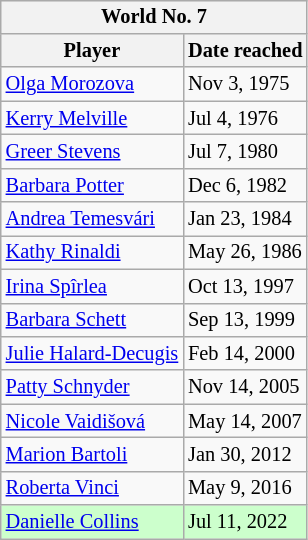<table class="wikitable nowrap" style="display:inline-table; font-size:85%">
<tr>
<th colspan="2">World No. 7</th>
</tr>
<tr>
<th>Player</th>
<th>Date reached</th>
</tr>
<tr>
<td> <a href='#'>Olga Morozova</a></td>
<td>Nov 3, 1975</td>
</tr>
<tr>
<td> <a href='#'>Kerry Melville</a></td>
<td>Jul 4, 1976</td>
</tr>
<tr>
<td> <a href='#'>Greer Stevens</a></td>
<td>Jul 7, 1980</td>
</tr>
<tr>
<td> <a href='#'>Barbara Potter</a></td>
<td>Dec 6, 1982</td>
</tr>
<tr>
<td> <a href='#'>Andrea Temesvári</a></td>
<td>Jan 23, 1984</td>
</tr>
<tr>
<td> <a href='#'>Kathy Rinaldi</a></td>
<td>May 26, 1986</td>
</tr>
<tr>
<td> <a href='#'>Irina Spîrlea</a></td>
<td>Oct 13, 1997</td>
</tr>
<tr>
<td> <a href='#'>Barbara Schett</a></td>
<td>Sep 13, 1999</td>
</tr>
<tr>
<td> <a href='#'>Julie Halard-Decugis</a></td>
<td>Feb 14, 2000</td>
</tr>
<tr>
<td> <a href='#'>Patty Schnyder</a></td>
<td>Nov 14, 2005</td>
</tr>
<tr>
<td> <a href='#'>Nicole Vaidišová</a></td>
<td>May 14, 2007</td>
</tr>
<tr>
<td> <a href='#'>Marion Bartoli</a></td>
<td>Jan 30, 2012</td>
</tr>
<tr>
<td> <a href='#'>Roberta Vinci</a></td>
<td>May 9, 2016</td>
</tr>
<tr bgcolor=ccffcc>
<td> <a href='#'>Danielle Collins</a></td>
<td>Jul 11, 2022</td>
</tr>
</table>
